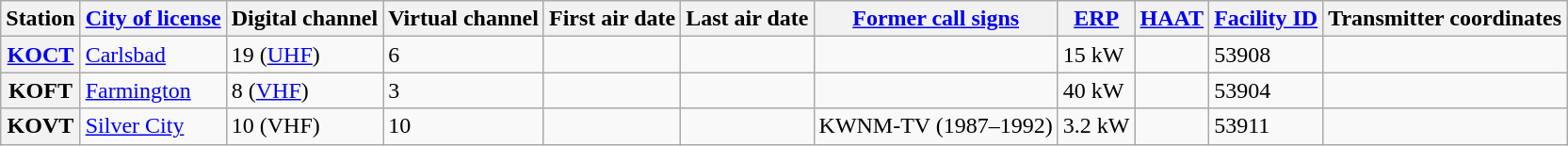<table class="wikitable">
<tr>
<th scope = "col">Station</th>
<th scope = "col"><a href='#'>City of license</a></th>
<th scope = "col">Digital channel</th>
<th scope = "col">Virtual channel</th>
<th scope = "col">First air date</th>
<th scope = "col">Last air date</th>
<th scope = "col"><a href='#'>Former call signs</a></th>
<th scope = "col"><a href='#'>ERP</a></th>
<th scope = "col"><a href='#'>HAAT</a></th>
<th scope = "col"><a href='#'>Facility ID</a></th>
<th scope = "col">Transmitter coordinates</th>
</tr>
<tr style="vertical-align: top; text-align: left;">
<th scope = "row"><strong><a href='#'>KOCT</a></strong></th>
<td><a href='#'>Carlsbad</a></td>
<td>19 (<a href='#'>UHF</a>)</td>
<td>6</td>
<td></td>
<td></td>
<td></td>
<td>15 kW</td>
<td></td>
<td>53908</td>
<td></td>
</tr>
<tr style="vertical-align: top; text-align: left;">
<th scope = "row"><strong>KOFT</strong></th>
<td><a href='#'>Farmington</a></td>
<td>8 (<a href='#'>VHF</a>)</td>
<td>3</td>
<td></td>
<td></td>
<td></td>
<td>40 kW</td>
<td></td>
<td>53904</td>
<td></td>
</tr>
<tr style="vertical-align: top; text-align: left;">
<th scope = "row">KOVT</th>
<td><a href='#'>Silver City</a></td>
<td>10 (VHF)</td>
<td>10</td>
<td></td>
<td></td>
<td>KWNM-TV (1987–1992)</td>
<td>3.2 kW</td>
<td></td>
<td>53911</td>
<td></td>
</tr>
</table>
